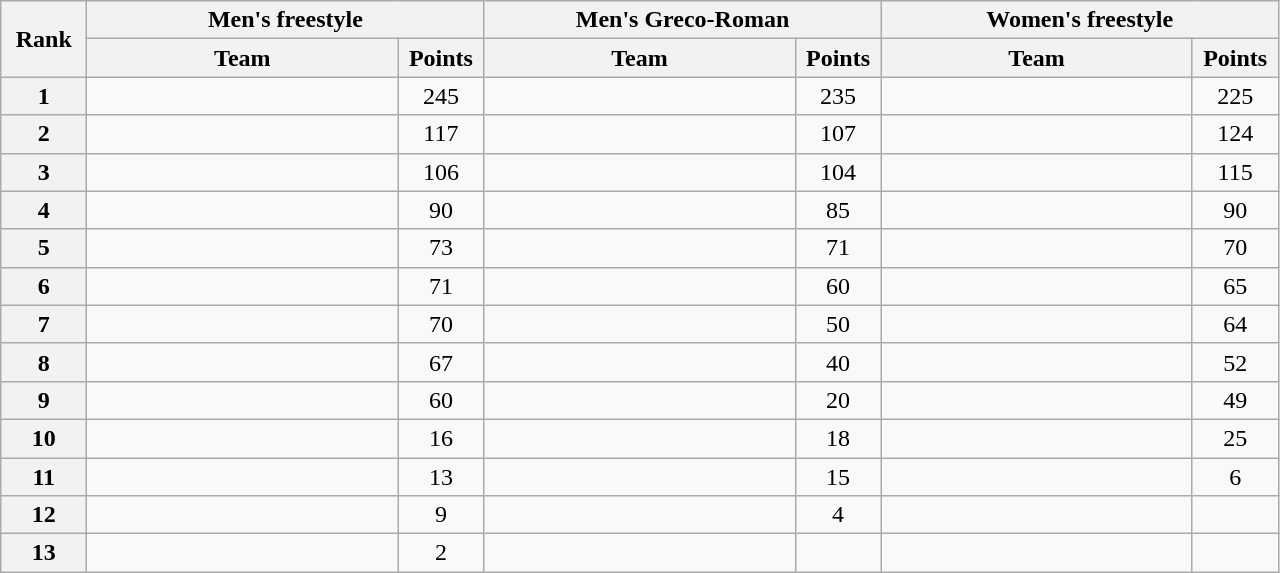<table class="wikitable" style="text-align:center;">
<tr>
<th width=50 rowspan="2">Rank</th>
<th colspan="2">Men's freestyle</th>
<th colspan="2">Men's Greco-Roman</th>
<th colspan="2">Women's freestyle</th>
</tr>
<tr>
<th width=200>Team</th>
<th width=50>Points</th>
<th width=200>Team</th>
<th width=50>Points</th>
<th width=200>Team</th>
<th width=50>Points</th>
</tr>
<tr>
<th>1</th>
<td align=left></td>
<td>245</td>
<td align=left></td>
<td>235</td>
<td align=left></td>
<td>225</td>
</tr>
<tr>
<th>2</th>
<td align=left></td>
<td>117</td>
<td align=left></td>
<td>107</td>
<td align=left></td>
<td>124</td>
</tr>
<tr>
<th>3</th>
<td align=left></td>
<td>106</td>
<td align=left></td>
<td>104</td>
<td align=left></td>
<td>115</td>
</tr>
<tr>
<th>4</th>
<td align=left></td>
<td>90</td>
<td align=left></td>
<td>85</td>
<td align=left></td>
<td>90</td>
</tr>
<tr>
<th>5</th>
<td align=left></td>
<td>73</td>
<td align=left></td>
<td>71</td>
<td align=left></td>
<td>70</td>
</tr>
<tr>
<th>6</th>
<td align=left></td>
<td>71</td>
<td align=left></td>
<td>60</td>
<td align=left></td>
<td>65</td>
</tr>
<tr>
<th>7</th>
<td align=left></td>
<td>70</td>
<td align=left></td>
<td>50</td>
<td align=left></td>
<td>64</td>
</tr>
<tr>
<th>8</th>
<td align=left></td>
<td>67</td>
<td align=left></td>
<td>40</td>
<td align=left></td>
<td>52</td>
</tr>
<tr>
<th>9</th>
<td align=left></td>
<td>60</td>
<td align=left></td>
<td>20</td>
<td align=left></td>
<td>49</td>
</tr>
<tr>
<th>10</th>
<td align=left></td>
<td>16</td>
<td align=left></td>
<td>18</td>
<td align=left></td>
<td>25</td>
</tr>
<tr>
<th>11</th>
<td align=left></td>
<td>13</td>
<td align=left></td>
<td>15</td>
<td align=left></td>
<td>6</td>
</tr>
<tr>
<th>12</th>
<td align=left></td>
<td>9</td>
<td align=left></td>
<td>4</td>
<td align=left></td>
<td></td>
</tr>
<tr>
<th>13</th>
<td align=left></td>
<td>2</td>
<td align=left></td>
<td></td>
<td align=left></td>
<td></td>
</tr>
</table>
